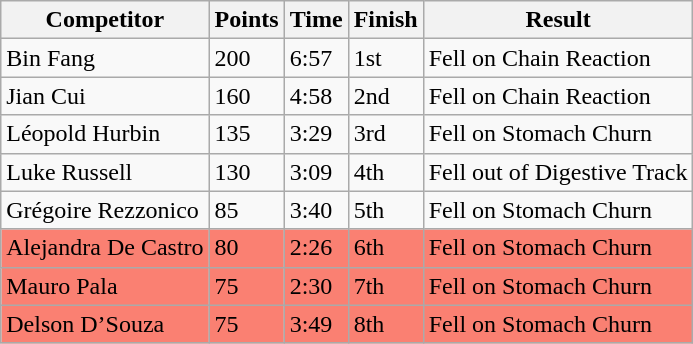<table class="wikitable sortable">
<tr>
<th nowrap="nowrap">Competitor</th>
<th>Points</th>
<th>Time</th>
<th>Finish</th>
<th>Result</th>
</tr>
<tr>
<td> Bin Fang</td>
<td>200</td>
<td>6:57</td>
<td>1st</td>
<td>Fell on Chain Reaction</td>
</tr>
<tr>
<td> Jian Cui</td>
<td>160</td>
<td>4:58</td>
<td>2nd</td>
<td>Fell on Chain Reaction</td>
</tr>
<tr>
<td> Léopold Hurbin</td>
<td>135</td>
<td>3:29</td>
<td>3rd</td>
<td>Fell on Stomach Churn</td>
</tr>
<tr>
<td> Luke Russell</td>
<td>130</td>
<td>3:09</td>
<td>4th</td>
<td>Fell out of Digestive Track</td>
</tr>
<tr>
<td> Grégoire Rezzonico</td>
<td>85</td>
<td>3:40</td>
<td>5th</td>
<td>Fell on Stomach Churn</td>
</tr>
<tr style="background-color:#fa8072">
<td> Alejandra De Castro</td>
<td>80</td>
<td>2:26</td>
<td>6th</td>
<td>Fell on Stomach Churn</td>
</tr>
<tr style="background-color:#fa8072">
<td> Mauro Pala</td>
<td>75</td>
<td>2:30</td>
<td>7th</td>
<td>Fell on Stomach Churn</td>
</tr>
<tr style="background-color:#fa8072">
<td> Delson D’Souza</td>
<td>75</td>
<td>3:49</td>
<td>8th</td>
<td>Fell on Stomach Churn</td>
</tr>
</table>
